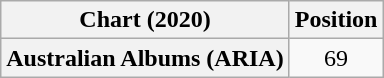<table class="wikitable plainrowheaders" style="text-align:center">
<tr>
<th scope="col">Chart (2020)</th>
<th scope="col">Position</th>
</tr>
<tr>
<th scope="row">Australian Albums (ARIA)</th>
<td>69</td>
</tr>
</table>
